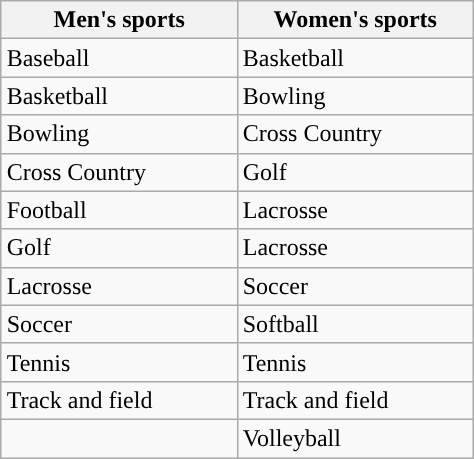<table class="wikitable"; style="float:right; clear:right; margin-left:15px">
<tr>
<th width=150px>Men's sports</th>
<th width=150px>Women's sports</th>
</tr>
<tr>
<td>Baseball</td>
<td>Basketball</td>
</tr>
<tr>
<td>Basketball</td>
<td>Bowling</td>
</tr>
<tr>
<td>Bowling</td>
<td>Cross Country</td>
</tr>
<tr>
<td>Cross Country</td>
<td>Golf</td>
</tr>
<tr>
<td>Football</td>
<td>Lacrosse</td>
</tr>
<tr>
<td>Golf</td>
<td>Lacrosse</td>
</tr>
<tr>
<td>Lacrosse</td>
<td>Soccer</td>
</tr>
<tr>
<td>Soccer</td>
<td>Softball</td>
</tr>
<tr>
<td>Tennis</td>
<td>Tennis</td>
</tr>
<tr>
<td>Track and field</td>
<td>Track and field</td>
</tr>
<tr>
<td></td>
<td>Volleyball</td>
</tr>
</table>
